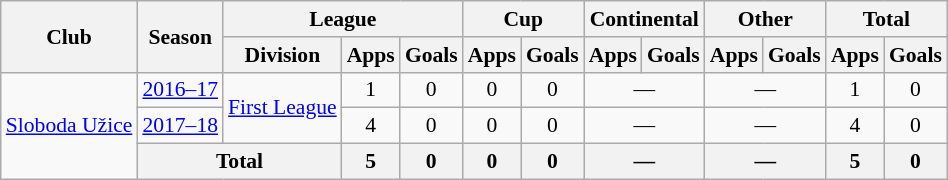<table class="wikitable" style="text-align: center;font-size:90%">
<tr>
<th rowspan="2">Club</th>
<th rowspan="2">Season</th>
<th colspan="3">League</th>
<th colspan="2">Cup</th>
<th colspan="2">Continental</th>
<th colspan="2">Other</th>
<th colspan="2">Total</th>
</tr>
<tr>
<th>Division</th>
<th>Apps</th>
<th>Goals</th>
<th>Apps</th>
<th>Goals</th>
<th>Apps</th>
<th>Goals</th>
<th>Apps</th>
<th>Goals</th>
<th>Apps</th>
<th>Goals</th>
</tr>
<tr>
<td rowspan="3" valign="center"><a href='#'>Sloboda Užice</a></td>
<td><a href='#'>2016–17</a></td>
<td rowspan=2><a href='#'>First League</a></td>
<td>1</td>
<td>0</td>
<td>0</td>
<td>0</td>
<td colspan="2">—</td>
<td colspan="2">—</td>
<td>1</td>
<td>0</td>
</tr>
<tr>
<td><a href='#'>2017–18</a></td>
<td>4</td>
<td>0</td>
<td>0</td>
<td>0</td>
<td colspan="2">—</td>
<td colspan="2">—</td>
<td>4</td>
<td>0</td>
</tr>
<tr>
<th colspan="2">Total</th>
<th>5</th>
<th>0</th>
<th>0</th>
<th>0</th>
<th colspan="2">—</th>
<th colspan="2">—</th>
<th>5</th>
<th>0</th>
</tr>
</table>
